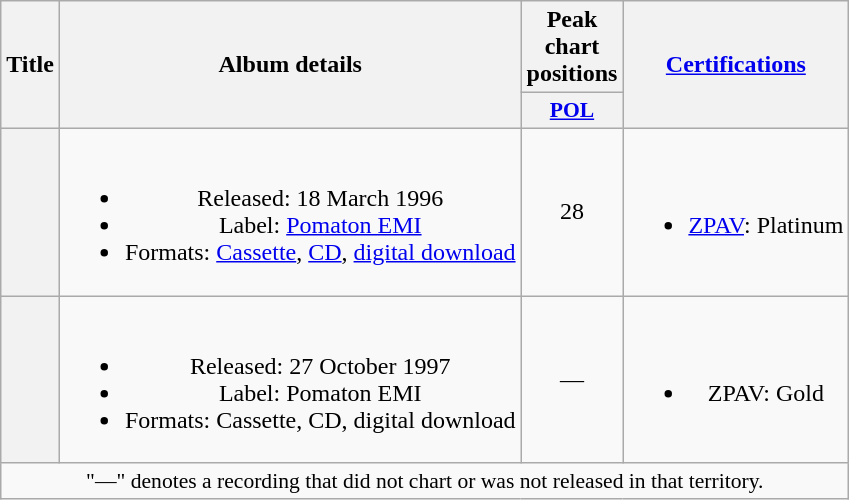<table class="wikitable plainrowheaders" style="text-align:center;">
<tr>
<th rowspan="2" scope="col">Title</th>
<th rowspan="2" scope="col">Album details</th>
<th colspan="1" scope="col">Peak chart positions</th>
<th rowspan="2" scope="col"><a href='#'>Certifications</a></th>
</tr>
<tr>
<th scope="col" style="width:3em;font-size:90%;"><a href='#'>POL</a><br></th>
</tr>
<tr>
<th scope="row"></th>
<td><br><ul><li>Released: 18 March 1996</li><li>Label: <a href='#'>Pomaton EMI</a></li><li>Formats: <a href='#'>Cassette</a>, <a href='#'>CD</a>, <a href='#'>digital download</a></li></ul></td>
<td>28</td>
<td><br><ul><li><a href='#'>ZPAV</a>: Platinum</li></ul></td>
</tr>
<tr>
<th scope="row"></th>
<td><br><ul><li>Released: 27 October 1997</li><li>Label: Pomaton EMI</li><li>Formats: Cassette, CD, digital download</li></ul></td>
<td>—</td>
<td><br><ul><li>ZPAV: Gold</li></ul></td>
</tr>
<tr>
<td colspan="4" style="font-size:90%">"—" denotes a recording that did not chart or was not released in that territory.</td>
</tr>
</table>
